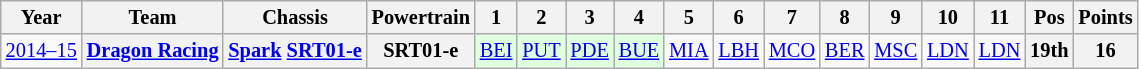<table class="wikitable" style="text-align:center; font-size:85%">
<tr>
<th>Year</th>
<th>Team</th>
<th>Chassis</th>
<th>Powertrain</th>
<th>1</th>
<th>2</th>
<th>3</th>
<th>4</th>
<th>5</th>
<th>6</th>
<th>7</th>
<th>8</th>
<th>9</th>
<th>10</th>
<th>11</th>
<th>Pos</th>
<th>Points</th>
</tr>
<tr>
<td nowrap><a href='#'>2014–15</a></td>
<th nowrap><a href='#'>Dragon Racing</a></th>
<th nowrap><a href='#'>Spark</a> <a href='#'>SRT01-e</a></th>
<th nowrap>SRT01-e</th>
<td style="background:#DFFFDF;"><a href='#'>BEI</a><br></td>
<td style="background:#DFFFDF;"><a href='#'>PUT</a><br></td>
<td style="background:#DFFFDF;"><a href='#'>PDE</a><br></td>
<td style="background:#DFFFDF;"><a href='#'>BUE</a><br></td>
<td><a href='#'>MIA</a></td>
<td><a href='#'>LBH</a></td>
<td><a href='#'>MCO</a></td>
<td><a href='#'>BER</a></td>
<td><a href='#'>MSC</a></td>
<td><a href='#'>LDN</a></td>
<td><a href='#'>LDN</a></td>
<th>19th</th>
<th>16</th>
</tr>
</table>
